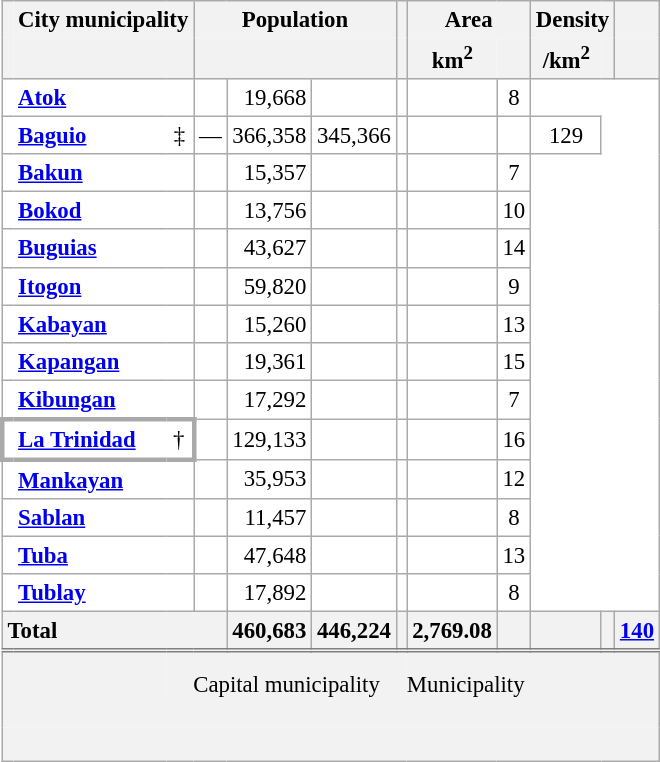<table class="wikitable sortable" style="table-layout:fixed;text-align:right;background-color:white;font-size:95%;border-collapse:collapse;margin:auto;">
<tr style="vertical-align:top;">
<th scope="col" style="border-width:thin 0 0 thin;" class="unsortable" rowspan=2></th>
<th scope="col" style="border-width:thin 0 0 0;text-align:left;" class="unsortable" colspan=2>City  municipality</th>
<th scope="col" style="border-bottom:0;text-align:center;" class="unsortable" colspan=3>Population</th>
<th scope="col" style="border-bottom:0;text-align:center;" class="unsortable"></th>
<th scope="col" style="border-bottom:0;text-align:center;" class="unsortable" colspan=2>Area</th>
<th scope="col" style="border-bottom:0;text-align:center;" class="unsortable" colspan=2>Density</th>
<th scope="col" style="border-bottom:0;text-align:center;" class="unsortable"></th>
</tr>
<tr>
<th style="border-width:0 thin thin 0;" colspan=2></th>
<th style="border-width:0 0 thin thin;text-align:center;" colspan=2></th>
<th style="border-width:0 thin thin 0;text-align:center;"></th>
<th style="border-top:0;"></th>
<th style="border-width:0 0 thin thin;text-align:center;">km<sup>2</sup></th>
<th style="border-width:0 thin thin 0;text-align:center;" class="unsortable"></th>
<th style="border-width:0 0 thin thin;text-align:center;">/km<sup>2</sup></th>
<th style="border-width:0 thin thin 0;text-align:center;" class="unsortable"></th>
<th style="border-top:0;"></th>
</tr>
<tr>
<th scope="row" style="border-right:0;background-color:initial;"></th>
<td style="text-align:left;font-weight:bold;border-left:0;" colspan=2><a href='#'>Atok</a></td>
<td></td>
<td>19,668</td>
<td></td>
<td></td>
<td></td>
<td style="text-align:center;">8</td>
</tr>
<tr>
<th scope="row" style="border-right:0;background-color:initial;"></th>
<td style="text-align:left;font-weight:bold;border-width:thin 0;"><a href='#'>Baguio</a></td>
<td style="text-align:center;border-left:0;">‡</td>
<td>—</td>
<td>366,358</td>
<td>345,366</td>
<td></td>
<td></td>
<td></td>
<td style="text-align:center;">129</td>
</tr>
<tr>
<th scope="row" style="border-right:0;background-color:initial;"></th>
<td style="text-align:left;font-weight:bold;border-left:0;" colspan=2><a href='#'>Bakun</a></td>
<td></td>
<td>15,357</td>
<td></td>
<td></td>
<td></td>
<td style="text-align:center;">7</td>
</tr>
<tr>
<th scope="row" style="border-right:0;background-color:initial;"></th>
<td style="text-align:left;font-weight:bold;border-left:0;" colspan=2><a href='#'>Bokod</a></td>
<td></td>
<td>13,756</td>
<td></td>
<td></td>
<td></td>
<td style="text-align:center;">10</td>
</tr>
<tr>
<th scope="row" style="border-right:0;background-color:initial;"></th>
<td style="text-align:left;font-weight:bold;border-left:0;" colspan=2><a href='#'>Buguias</a></td>
<td></td>
<td>43,627</td>
<td></td>
<td></td>
<td></td>
<td style="text-align:center;">14</td>
</tr>
<tr>
<th scope="row" style="border-right:0;background-color:initial;"></th>
<td style="text-align:left;font-weight:bold;border-left:0;" colspan=2><a href='#'>Itogon</a></td>
<td></td>
<td>59,820</td>
<td></td>
<td></td>
<td></td>
<td style="text-align:center;">9</td>
</tr>
<tr>
<th scope="row" style="border-right:0;background-color:initial;"></th>
<td style="text-align:left;font-weight:bold;border-left:0;" colspan=2><a href='#'>Kabayan</a></td>
<td></td>
<td>15,260</td>
<td></td>
<td></td>
<td></td>
<td style="text-align:center;">13</td>
</tr>
<tr>
<th scope="row" style="border-right:0;background-color:initial;"></th>
<td style="text-align:left;font-weight:bold;border-left:0;" colspan=2><a href='#'>Kapangan</a></td>
<td></td>
<td>19,361</td>
<td></td>
<td></td>
<td></td>
<td style="text-align:center;">15</td>
</tr>
<tr>
<th scope="row" style="border-right:0;background-color:initial;"></th>
<td style="text-align:left;font-weight:bold;border-left:0;" colspan=2><a href='#'>Kibungan</a></td>
<td></td>
<td>17,292</td>
<td></td>
<td></td>
<td></td>
<td style="text-align:center;">7</td>
</tr>
<tr>
<th scope="row" style="border-width:medium 0 medium medium;background-color:initial;"></th>
<td style="text-align:left;font-weight:bold;border-width:medium 0 medium;"><a href='#'>La Trinidad</a></td>
<td style="border-width:medium medium medium 0;text-align:center;">†</td>
<td></td>
<td>129,133</td>
<td></td>
<td></td>
<td></td>
<td style="text-align:center;">16</td>
</tr>
<tr>
<th scope="row" style="border-right:0;background-color:initial;"></th>
<td style="text-align:left;font-weight:bold;border-left:0;" colspan=2><a href='#'>Mankayan</a></td>
<td></td>
<td>35,953</td>
<td></td>
<td></td>
<td></td>
<td style="text-align:center;">12</td>
</tr>
<tr>
<th scope="row" style="border-right:0;background-color:initial;"></th>
<td style="text-align:left;font-weight:bold;border-left:0;" colspan=2><a href='#'>Sablan</a></td>
<td></td>
<td>11,457</td>
<td></td>
<td></td>
<td></td>
<td style="text-align:center;">8</td>
</tr>
<tr>
<th scope="row" style="border-right:0;background-color:initial;"></th>
<td style="text-align:left;font-weight:bold;border-left:0;" colspan=2><a href='#'>Tuba</a></td>
<td></td>
<td>47,648</td>
<td></td>
<td></td>
<td></td>
<td style="text-align:center;">13</td>
</tr>
<tr>
<th scope="row" style="border-right:0;background-color:initial;"></th>
<td style="text-align:left;font-weight:bold;border-left:0;" colspan=2><a href='#'>Tublay</a></td>
<td></td>
<td>17,892</td>
<td></td>
<td></td>
<td></td>
<td style="text-align:center;">8</td>
</tr>
<tr class="sortbottom">
<th scope="row" colspan=4 style="text-align:left;">Total</th>
<th style="text-align:right;">460,683</th>
<th style="text-align:right;">446,224</th>
<th style="text-align:right;"></th>
<th style="text-align:right;">2,769.08</th>
<th></th>
<th style="text-align:right;"></th>
<th style="text-align:right;"></th>
<th style="text-align:center;"><a href='#'>140</a></th>
</tr>
<tr class="sortbottom" style="background-color:#F2F2F2;line-height:1.3em;border-top:double grey;">
<td colspan=2 style="border-width:thin 0 0 thin;"></td>
<td colspan=5 style="border-width:thin 0 0 0;text-align:center;padding:0.7em 0 0 0;">Capital municipality</td>
<td colspan=6 style="border-width:thin 0 0 0;text-align:left;padding:0.7em 0 0 0;">Municipality</td>
</tr>
<tr class="sortbottom" style="background-color:#F2F2F2;line-height:1.3em;">
<td colspan=13 style="border-width:0 thin;text-align:center;padding:0;"><br></td>
</tr>
<tr class="sortbottom" style="background-color:#F2F2F2;line-height:1.3em;font-size:110%;border-top:0;">
<td colspan=13 style="border-top:0;text-align:left;padding:0 10em;"><br></td>
</tr>
</table>
